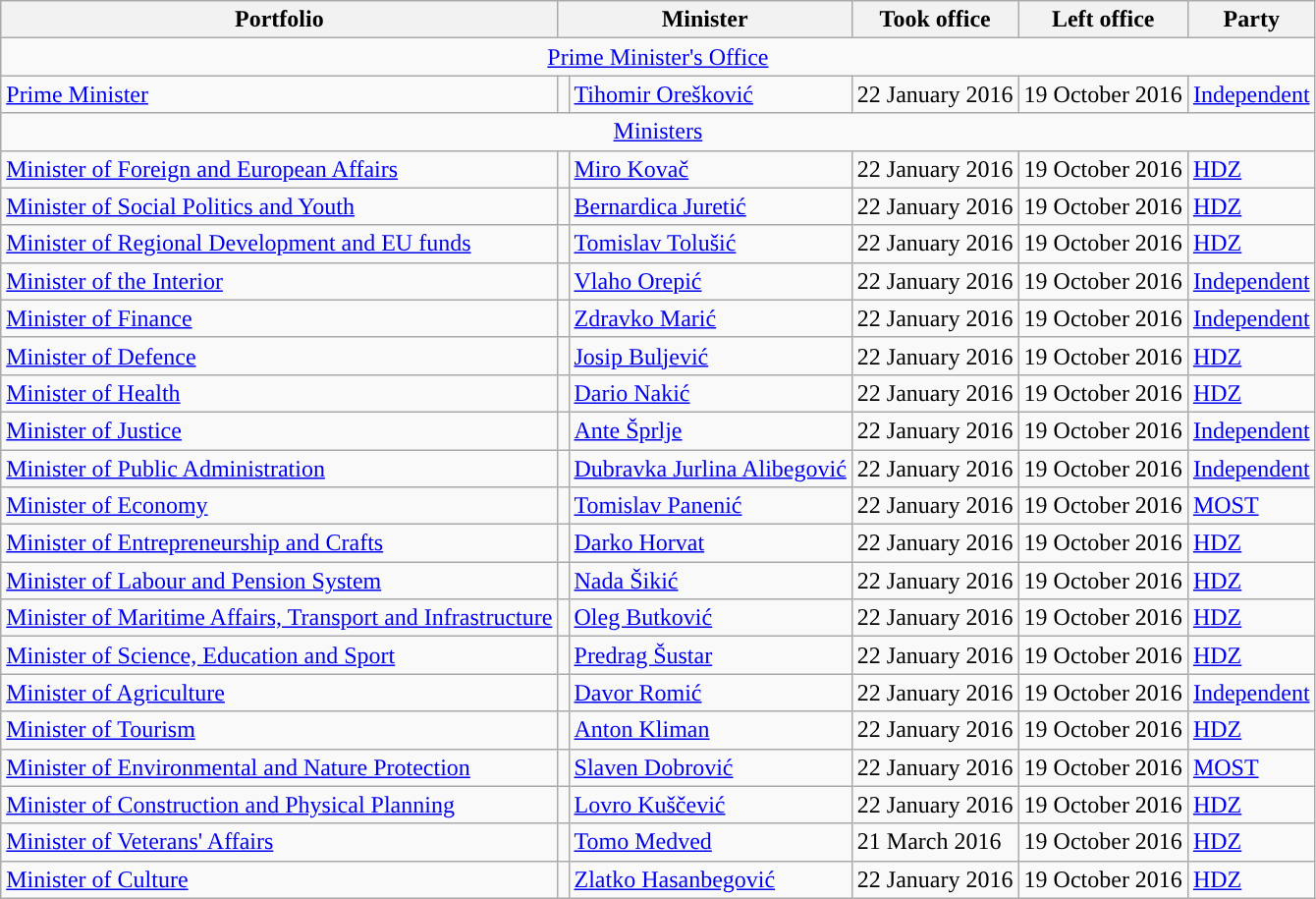<table class="wikitable">
<tr>
<th style="text-align: center;">Portfolio</th>
<th colspan="2" style="text-align: center;">Minister</th>
<th style="text-align: center;">Took office</th>
<th style="text-align: center;">Left office</th>
<th style="text-align: center;">Party</th>
</tr>
<tr>
<td colspan="7" style="text-align: center;"><a href='#'>Prime Minister's Office</a></td>
</tr>
<tr>
<td><a href='#'>Prime Minister</a></td>
<td style="background:"></td>
<td><a href='#'>Tihomir Orešković</a></td>
<td>22 January 2016</td>
<td>19 October 2016</td>
<td><a href='#'>Independent</a></td>
</tr>
<tr>
<td colspan="7" style="text-align: center;"><a href='#'>Ministers</a></td>
</tr>
<tr>
<td><a href='#'>Minister of Foreign and European Affairs</a></td>
<td style="background:"></td>
<td><a href='#'>Miro Kovač</a></td>
<td>22 January 2016</td>
<td>19 October 2016</td>
<td><a href='#'>HDZ</a></td>
</tr>
<tr>
<td><a href='#'>Minister of Social Politics and Youth</a></td>
<td style="background:"></td>
<td><a href='#'>Bernardica Juretić</a></td>
<td>22 January 2016</td>
<td>19 October 2016</td>
<td><a href='#'>HDZ</a></td>
</tr>
<tr>
<td><a href='#'>Minister of Regional Development and EU funds</a></td>
<td style="background:"></td>
<td><a href='#'>Tomislav Tolušić</a></td>
<td>22 January 2016</td>
<td>19 October 2016</td>
<td><a href='#'>HDZ</a></td>
</tr>
<tr>
<td><a href='#'>Minister of the Interior</a></td>
<td style="background:"></td>
<td><a href='#'>Vlaho Orepić</a></td>
<td>22 January 2016</td>
<td>19 October 2016</td>
<td><a href='#'>Independent</a></td>
</tr>
<tr>
<td><a href='#'>Minister of Finance</a></td>
<td style="background:"></td>
<td><a href='#'>Zdravko Marić</a></td>
<td>22 January 2016</td>
<td>19 October 2016</td>
<td><a href='#'>Independent</a></td>
</tr>
<tr>
<td><a href='#'>Minister of Defence</a></td>
<td style="background:"></td>
<td><a href='#'>Josip Buljević</a></td>
<td>22 January 2016</td>
<td>19 October 2016</td>
<td><a href='#'>HDZ</a></td>
</tr>
<tr>
<td><a href='#'>Minister of Health</a></td>
<td style="background:"></td>
<td><a href='#'>Dario Nakić</a></td>
<td>22 January 2016</td>
<td>19 October 2016</td>
<td><a href='#'>HDZ</a></td>
</tr>
<tr>
<td><a href='#'>Minister of Justice</a></td>
<td style="background:"></td>
<td><a href='#'>Ante Šprlje</a></td>
<td>22 January 2016</td>
<td>19 October 2016</td>
<td><a href='#'>Independent</a></td>
</tr>
<tr>
<td><a href='#'>Minister of Public Administration</a></td>
<td style="background:"></td>
<td><a href='#'>Dubravka Jurlina Alibegović</a></td>
<td>22 January 2016</td>
<td>19 October 2016</td>
<td><a href='#'>Independent</a></td>
</tr>
<tr>
<td><a href='#'>Minister of Economy</a></td>
<td style="background:"></td>
<td><a href='#'>Tomislav Panenić</a></td>
<td>22 January 2016</td>
<td>19 October 2016</td>
<td><a href='#'>MOST</a></td>
</tr>
<tr>
<td><a href='#'>Minister of Entrepreneurship and Crafts</a></td>
<td style="background:"></td>
<td><a href='#'>Darko Horvat</a></td>
<td>22 January 2016</td>
<td>19 October 2016</td>
<td><a href='#'>HDZ</a></td>
</tr>
<tr>
<td><a href='#'>Minister of Labour and Pension System</a></td>
<td style="background:"></td>
<td><a href='#'>Nada Šikić</a></td>
<td>22 January 2016</td>
<td>19 October 2016</td>
<td><a href='#'>HDZ</a></td>
</tr>
<tr>
<td><a href='#'>Minister of Maritime Affairs, Transport and Infrastructure</a></td>
<td style="background:"></td>
<td><a href='#'>Oleg Butković</a></td>
<td>22 January 2016</td>
<td>19 October 2016</td>
<td><a href='#'>HDZ</a></td>
</tr>
<tr>
<td><a href='#'>Minister of Science, Education and Sport</a></td>
<td style="background:"></td>
<td><a href='#'>Predrag Šustar</a></td>
<td>22 January 2016</td>
<td>19 October 2016</td>
<td><a href='#'>HDZ</a></td>
</tr>
<tr>
<td><a href='#'>Minister of Agriculture</a></td>
<td style="background:"></td>
<td><a href='#'>Davor Romić</a></td>
<td>22 January 2016</td>
<td>19 October 2016</td>
<td><a href='#'>Independent</a></td>
</tr>
<tr>
<td><a href='#'>Minister of Tourism</a></td>
<td style="background:"></td>
<td><a href='#'>Anton Kliman</a></td>
<td>22 January 2016</td>
<td>19 October 2016</td>
<td><a href='#'>HDZ</a></td>
</tr>
<tr>
<td><a href='#'>Minister of Environmental and Nature Protection</a></td>
<td style="background:"></td>
<td><a href='#'>Slaven Dobrović</a></td>
<td>22 January 2016</td>
<td>19 October 2016</td>
<td><a href='#'>MOST</a></td>
</tr>
<tr>
<td><a href='#'>Minister of Construction and Physical Planning</a></td>
<td style="background:"></td>
<td><a href='#'>Lovro Kuščević</a></td>
<td>22 January 2016</td>
<td>19 October 2016</td>
<td><a href='#'>HDZ</a></td>
</tr>
<tr>
<td><a href='#'>Minister of Veterans' Affairs</a></td>
<td style="background:"></td>
<td><a href='#'>Tomo Medved</a></td>
<td>21 March 2016</td>
<td>19 October 2016</td>
<td><a href='#'>HDZ</a></td>
</tr>
<tr>
<td><a href='#'>Minister of Culture</a></td>
<td style="background:"></td>
<td><a href='#'>Zlatko Hasanbegović</a></td>
<td>22 January 2016</td>
<td>19 October 2016</td>
<td><a href='#'>HDZ</a></td>
</tr>
</table>
